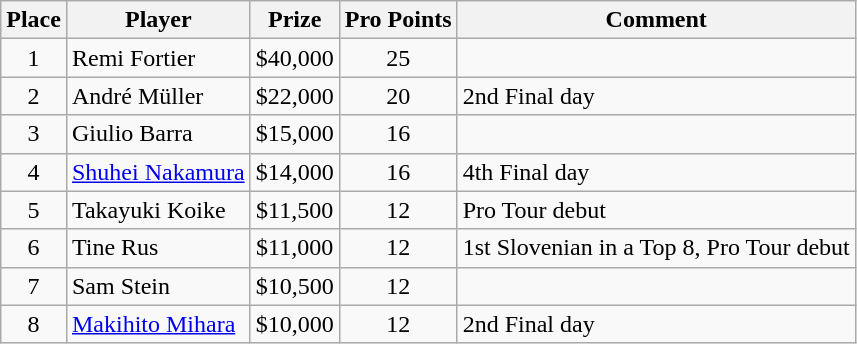<table class="wikitable">
<tr>
<th>Place</th>
<th>Player</th>
<th>Prize</th>
<th>Pro Points</th>
<th>Comment</th>
</tr>
<tr>
<td align=center>1</td>
<td> Remi Fortier</td>
<td align=center>$40,000</td>
<td align=center>25</td>
<td></td>
</tr>
<tr>
<td align=center>2</td>
<td> André Müller</td>
<td align=center>$22,000</td>
<td align=center>20</td>
<td>2nd Final day</td>
</tr>
<tr>
<td align=center>3</td>
<td> Giulio Barra</td>
<td align=center>$15,000</td>
<td align=center>16</td>
<td></td>
</tr>
<tr>
<td align=center>4</td>
<td> <a href='#'>Shuhei Nakamura</a></td>
<td align=center>$14,000</td>
<td align=center>16</td>
<td>4th Final day</td>
</tr>
<tr>
<td align=center>5</td>
<td> Takayuki Koike</td>
<td align=center>$11,500</td>
<td align=center>12</td>
<td>Pro Tour debut</td>
</tr>
<tr>
<td align=center>6</td>
<td> Tine Rus</td>
<td align=center>$11,000</td>
<td align=center>12</td>
<td>1st Slovenian in a Top 8, Pro Tour debut</td>
</tr>
<tr>
<td align=center>7</td>
<td> Sam Stein</td>
<td align=center>$10,500</td>
<td align=center>12</td>
<td></td>
</tr>
<tr>
<td align=center>8</td>
<td> <a href='#'>Makihito Mihara</a></td>
<td align=center>$10,000</td>
<td align=center>12</td>
<td>2nd Final day</td>
</tr>
</table>
